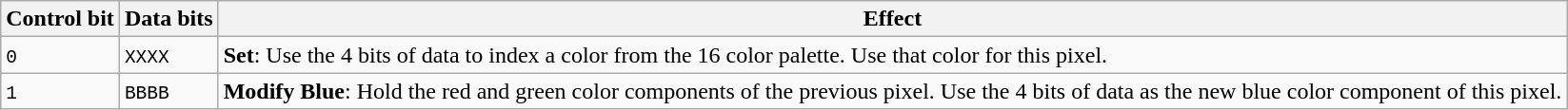<table class="wikitable">
<tr>
<th>Control bit</th>
<th>Data bits</th>
<th>Effect</th>
</tr>
<tr>
<td><code>0</code></td>
<td><code>XXXX</code></td>
<td><strong>Set</strong>: Use the 4 bits of data to index a color from the 16 color palette. Use that color for this pixel.</td>
</tr>
<tr>
<td><code>1</code></td>
<td><code>BBBB</code></td>
<td><strong>Modify Blue</strong>: Hold the red and green color components of the previous pixel. Use the 4 bits of data as the new blue color component of this pixel.</td>
</tr>
</table>
